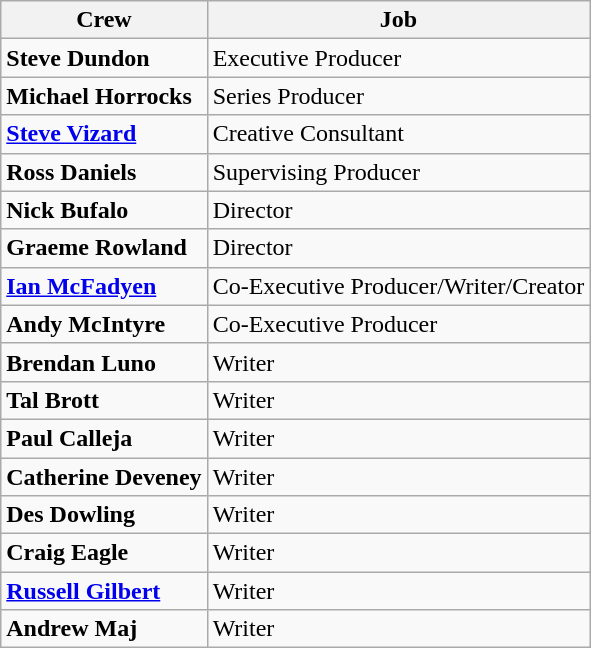<table class="wikitable">
<tr>
<th>Crew</th>
<th>Job</th>
</tr>
<tr>
<td><strong>Steve Dundon</strong></td>
<td>Executive Producer</td>
</tr>
<tr>
<td><strong>Michael Horrocks</strong></td>
<td>Series Producer</td>
</tr>
<tr>
<td><strong><a href='#'>Steve Vizard</a></strong></td>
<td>Creative Consultant</td>
</tr>
<tr>
<td><strong>Ross Daniels</strong></td>
<td>Supervising Producer</td>
</tr>
<tr>
<td><strong>Nick Bufalo</strong></td>
<td>Director</td>
</tr>
<tr>
<td><strong>Graeme Rowland</strong></td>
<td>Director</td>
</tr>
<tr>
<td><strong><a href='#'>Ian McFadyen</a></strong></td>
<td>Co-Executive Producer/Writer/Creator</td>
</tr>
<tr>
<td><strong>Andy McIntyre</strong></td>
<td>Co-Executive Producer</td>
</tr>
<tr>
<td><strong>Brendan Luno</strong></td>
<td>Writer</td>
</tr>
<tr>
<td><strong>Tal Brott</strong></td>
<td>Writer</td>
</tr>
<tr>
<td><strong>Paul Calleja</strong></td>
<td>Writer</td>
</tr>
<tr>
<td><strong>Catherine Deveney</strong></td>
<td>Writer</td>
</tr>
<tr>
<td><strong>Des Dowling</strong></td>
<td>Writer</td>
</tr>
<tr>
<td><strong>Craig Eagle</strong></td>
<td>Writer</td>
</tr>
<tr>
<td><strong><a href='#'>Russell Gilbert</a></strong></td>
<td>Writer</td>
</tr>
<tr>
<td><strong>Andrew Maj</strong></td>
<td>Writer</td>
</tr>
</table>
